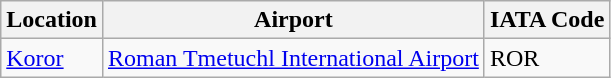<table class="wikitable">
<tr>
<th>Location</th>
<th>Airport</th>
<th>IATA Code</th>
</tr>
<tr>
<td><a href='#'>Koror</a></td>
<td><a href='#'>Roman Tmetuchl International Airport</a></td>
<td>ROR</td>
</tr>
</table>
